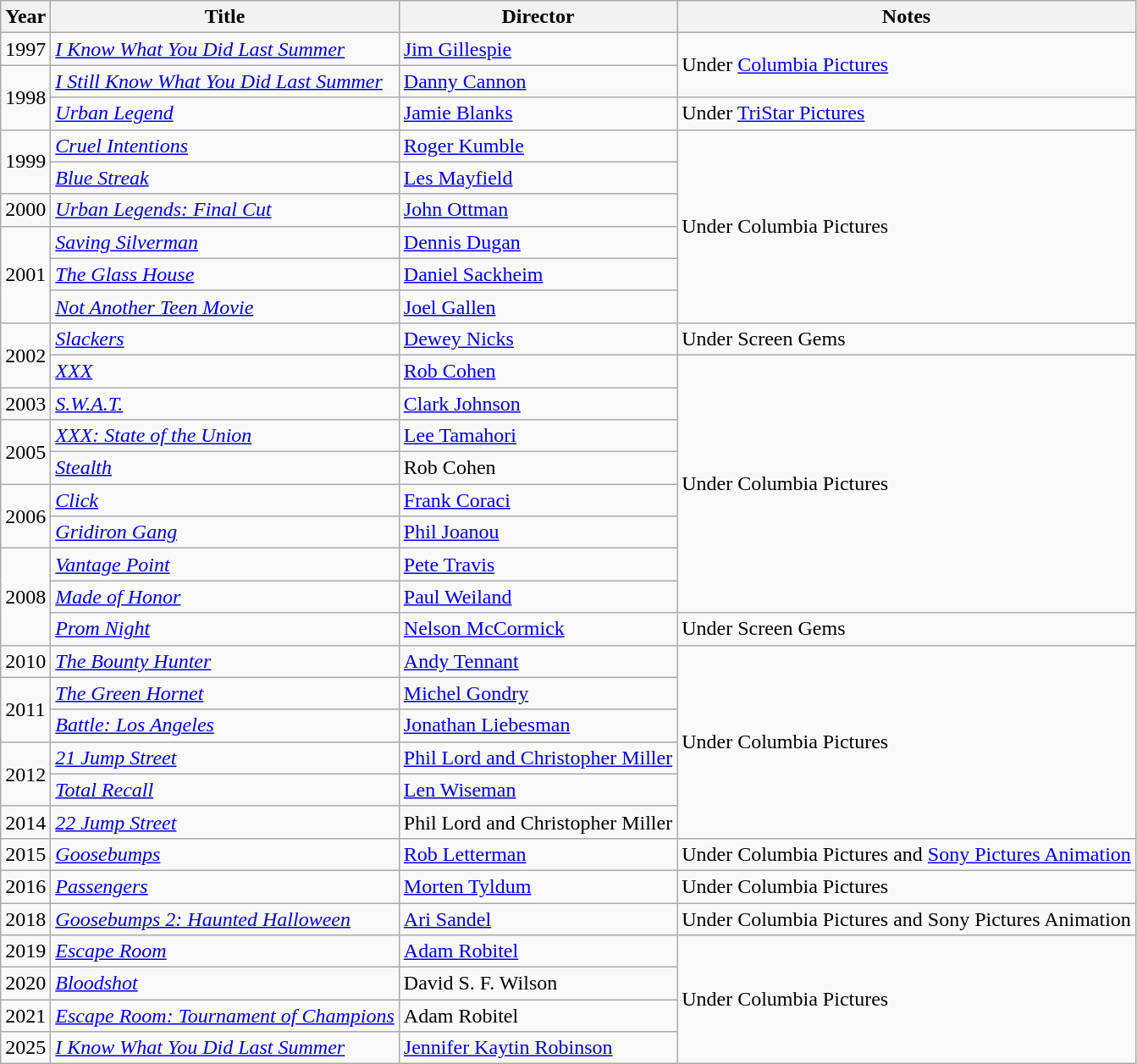<table class="wikitable">
<tr>
<th>Year</th>
<th>Title</th>
<th>Director</th>
<th>Notes</th>
</tr>
<tr>
<td>1997</td>
<td><em><a href='#'>I Know What You Did Last Summer</a></em></td>
<td><a href='#'>Jim Gillespie</a></td>
<td rowspan=2>Under <a href='#'>Columbia Pictures</a></td>
</tr>
<tr>
<td rowspan=2>1998</td>
<td><em><a href='#'>I Still Know What You Did Last Summer</a></em></td>
<td><a href='#'>Danny Cannon</a></td>
</tr>
<tr>
<td><em><a href='#'>Urban Legend</a></em></td>
<td><a href='#'>Jamie Blanks</a></td>
<td>Under <a href='#'>TriStar Pictures</a></td>
</tr>
<tr>
<td rowspan=2>1999</td>
<td><em><a href='#'>Cruel Intentions</a></em></td>
<td><a href='#'>Roger Kumble</a></td>
<td rowspan=6>Under Columbia Pictures</td>
</tr>
<tr>
<td><em><a href='#'>Blue Streak</a></em></td>
<td><a href='#'>Les Mayfield</a></td>
</tr>
<tr>
<td>2000</td>
<td><em><a href='#'>Urban Legends: Final Cut</a></em></td>
<td><a href='#'>John Ottman</a></td>
</tr>
<tr>
<td rowspan=3>2001</td>
<td><em><a href='#'>Saving Silverman</a></em></td>
<td><a href='#'>Dennis Dugan</a></td>
</tr>
<tr>
<td><em><a href='#'>The Glass House</a></em></td>
<td><a href='#'>Daniel Sackheim</a></td>
</tr>
<tr>
<td><em><a href='#'>Not Another Teen Movie</a></em></td>
<td><a href='#'>Joel Gallen</a></td>
</tr>
<tr>
<td rowspan=2>2002</td>
<td><em><a href='#'>Slackers</a></em></td>
<td><a href='#'>Dewey Nicks</a></td>
<td>Under Screen Gems</td>
</tr>
<tr>
<td><em><a href='#'>XXX</a></em></td>
<td><a href='#'>Rob Cohen</a></td>
<td rowspan=8>Under Columbia Pictures</td>
</tr>
<tr>
<td>2003</td>
<td><em><a href='#'>S.W.A.T.</a></em></td>
<td><a href='#'>Clark Johnson</a></td>
</tr>
<tr>
<td rowspan=2>2005</td>
<td><em><a href='#'>XXX: State of the Union</a></em></td>
<td><a href='#'>Lee Tamahori</a></td>
</tr>
<tr>
<td><em><a href='#'>Stealth</a></em></td>
<td>Rob Cohen</td>
</tr>
<tr>
<td rowspan=2>2006</td>
<td><em><a href='#'>Click</a></em></td>
<td><a href='#'>Frank Coraci</a></td>
</tr>
<tr>
<td><em><a href='#'>Gridiron Gang</a></em></td>
<td><a href='#'>Phil Joanou</a></td>
</tr>
<tr>
<td rowspan=3>2008</td>
<td><em><a href='#'>Vantage Point</a></em></td>
<td><a href='#'>Pete Travis</a></td>
</tr>
<tr>
<td><em><a href='#'>Made of Honor</a></em></td>
<td><a href='#'>Paul Weiland</a></td>
</tr>
<tr>
<td><em><a href='#'>Prom Night</a></em></td>
<td><a href='#'>Nelson McCormick</a></td>
<td>Under Screen Gems</td>
</tr>
<tr>
<td>2010</td>
<td><em><a href='#'>The Bounty Hunter</a></em></td>
<td><a href='#'>Andy Tennant</a></td>
<td rowspan=6>Under Columbia Pictures</td>
</tr>
<tr>
<td rowspan=2>2011</td>
<td><em><a href='#'>The Green Hornet</a></em></td>
<td><a href='#'>Michel Gondry</a></td>
</tr>
<tr>
<td><em><a href='#'>Battle: Los Angeles</a></em></td>
<td><a href='#'>Jonathan Liebesman</a></td>
</tr>
<tr>
<td rowspan=2>2012</td>
<td><em><a href='#'>21 Jump Street</a></em></td>
<td><a href='#'>Phil Lord and Christopher Miller</a></td>
</tr>
<tr>
<td><em><a href='#'>Total Recall</a></em></td>
<td><a href='#'>Len Wiseman</a></td>
</tr>
<tr>
<td>2014</td>
<td><em><a href='#'>22 Jump Street</a></em></td>
<td>Phil Lord and Christopher Miller</td>
</tr>
<tr>
<td>2015</td>
<td><em><a href='#'>Goosebumps</a></em></td>
<td><a href='#'>Rob Letterman</a></td>
<td>Under Columbia Pictures and <a href='#'>Sony Pictures Animation</a></td>
</tr>
<tr>
<td>2016</td>
<td><em><a href='#'>Passengers</a></em></td>
<td><a href='#'>Morten Tyldum</a></td>
<td>Under Columbia Pictures</td>
</tr>
<tr>
<td>2018</td>
<td><em><a href='#'>Goosebumps 2: Haunted Halloween</a></em></td>
<td><a href='#'>Ari Sandel</a></td>
<td>Under Columbia Pictures and Sony Pictures Animation</td>
</tr>
<tr>
<td>2019</td>
<td><em><a href='#'>Escape Room</a></em></td>
<td><a href='#'>Adam Robitel</a></td>
<td rowspan=4>Under Columbia Pictures</td>
</tr>
<tr>
<td>2020</td>
<td><em><a href='#'>Bloodshot</a></em></td>
<td>David S. F. Wilson</td>
</tr>
<tr>
<td>2021</td>
<td><em><a href='#'>Escape Room: Tournament of Champions</a></em></td>
<td>Adam Robitel</td>
</tr>
<tr>
<td>2025</td>
<td><em><a href='#'>I Know What You Did Last Summer</a></em></td>
<td><a href='#'>Jennifer Kaytin Robinson</a></td>
</tr>
</table>
